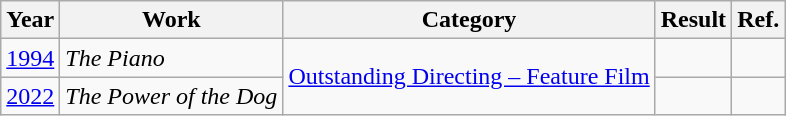<table class="wikitable">
<tr>
<th>Year</th>
<th>Work</th>
<th>Category</th>
<th>Result</th>
<th>Ref.</th>
</tr>
<tr>
<td rowspan="1"><a href='#'>1994</a></td>
<td rowspan="1"><em>The Piano</em></td>
<td rowspan="2"><a href='#'>Outstanding Directing – Feature Film</a></td>
<td></td>
<td rowspan="1"></td>
</tr>
<tr>
<td rowspan="1"><a href='#'>2022</a></td>
<td rowspan="1"><em>The Power of the Dog</em></td>
<td></td>
<td rowspan="1"></td>
</tr>
</table>
